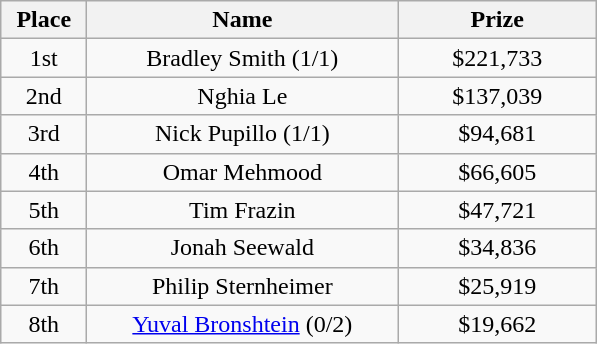<table class="wikitable">
<tr>
<th width="50">Place</th>
<th width="200">Name</th>
<th width="125">Prize</th>
</tr>
<tr>
<td align = "center">1st</td>
<td align = "center"> Bradley Smith (1/1)</td>
<td align = "center">$221,733</td>
</tr>
<tr>
<td align = "center">2nd</td>
<td align = "center"> Nghia Le</td>
<td align = "center">$137,039</td>
</tr>
<tr>
<td align = "center">3rd</td>
<td align = "center"> Nick Pupillo (1/1)</td>
<td align = "center">$94,681</td>
</tr>
<tr>
<td align = "center">4th</td>
<td align = "center"> Omar Mehmood</td>
<td align = "center">$66,605</td>
</tr>
<tr>
<td align = "center">5th</td>
<td align = "center"> Tim Frazin</td>
<td align = "center">$47,721</td>
</tr>
<tr>
<td align = "center">6th</td>
<td align = "center"> Jonah Seewald</td>
<td align = "center">$34,836</td>
</tr>
<tr>
<td align = "center">7th</td>
<td align = "center"> Philip Sternheimer</td>
<td align = "center">$25,919</td>
</tr>
<tr>
<td align = "center">8th</td>
<td align = "center"> <a href='#'>Yuval Bronshtein</a> (0/2)</td>
<td align = "center">$19,662</td>
</tr>
</table>
